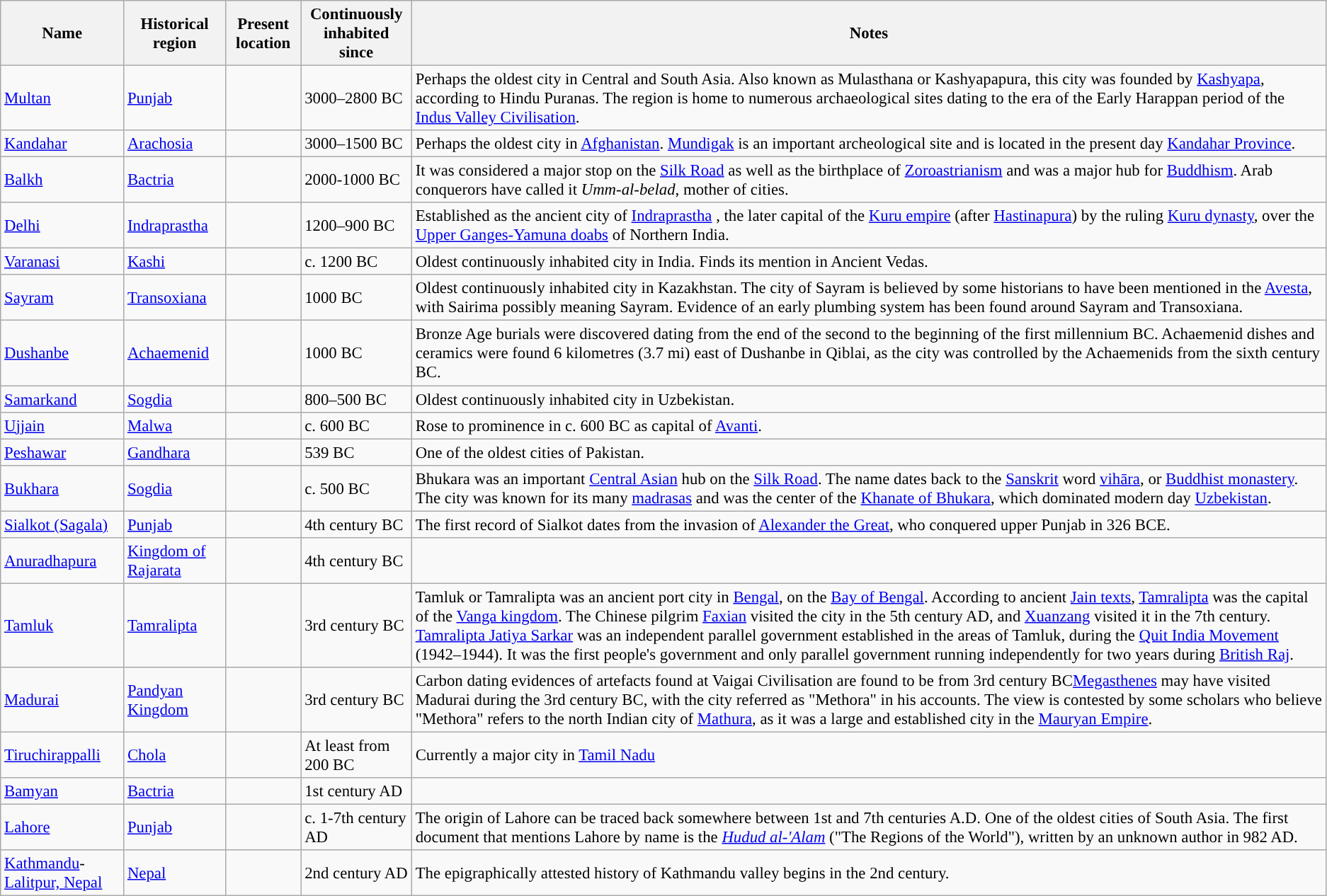<table class="wikitable sortable" style="font-size:95%">
<tr>
<th>Name</th>
<th>Historical region</th>
<th>Present location</th>
<th data-sort-type="number">Continuously<br>inhabited since</th>
<th class="unsortable">Notes</th>
</tr>
<tr>
<td><a href='#'>Multan</a></td>
<td><a href='#'>Punjab</a></td>
<td></td>
<td>3000–2800 BC</td>
<td>Perhaps the oldest city in Central and South Asia. Also known as Mulasthana or Kashyapapura, this city was founded by <a href='#'>Kashyapa</a>, according to Hindu Puranas. The region is home to numerous archaeological sites dating to the era of the Early Harappan period of the <a href='#'>Indus Valley Civilisation</a>.</td>
</tr>
<tr>
<td><a href='#'>Kandahar</a></td>
<td><a href='#'>Arachosia</a></td>
<td></td>
<td data-sort-value="-1300">3000–1500 BC</td>
<td>Perhaps the oldest city in <a href='#'>Afghanistan</a>. <a href='#'>Mundigak</a> is an important archeological site and is located in the present day <a href='#'>Kandahar Province</a>.</td>
</tr>
<tr>
<td><a href='#'>Balkh</a></td>
<td><a href='#'>Bactria</a></td>
<td></td>
<td data-sort-value="-1000”">2000-1000 BC</td>
<td>It was considered a major stop on the <a href='#'>Silk Road</a> as well as the birthplace of <a href='#'>Zoroastrianism</a> and was a major hub for <a href='#'>Buddhism</a>. Arab conquerors have called it <em>Umm-al-belad</em>, mother of cities.</td>
</tr>
<tr>
<td><a href='#'>Delhi</a></td>
<td><a href='#'>Indraprastha</a></td>
<td></td>
<td data-sort-value="-1200">1200–900 BC</td>
<td>Established as the ancient city of <a href='#'>Indraprastha</a> , the later capital of the <a href='#'>Kuru empire</a> (after <a href='#'>Hastinapura</a>) by the ruling <a href='#'>Kuru dynasty</a>, over the <a href='#'>Upper Ganges-Yamuna doabs</a> of Northern India.</td>
</tr>
<tr>
<td><a href='#'>Varanasi</a></td>
<td><a href='#'>Kashi</a></td>
<td></td>
<td data-sort-value="-1400">c. 1200 BC</td>
<td>Oldest continuously inhabited city in India. Finds its mention in Ancient Vedas.</td>
</tr>
<tr>
<td><a href='#'>Sayram</a></td>
<td><a href='#'>Transoxiana</a></td>
<td></td>
<td data-sort-value="-1000">1000 BC</td>
<td>Oldest continuously inhabited city in Kazakhstan. The city of Sayram is believed by some historians to have been mentioned in the <a href='#'>Avesta</a>, with Sairima possibly meaning Sayram. Evidence of an early plumbing system has been found around Sayram and Transoxiana.</td>
</tr>
<tr>
<td><a href='#'>Dushanbe</a></td>
<td><a href='#'>Achaemenid</a></td>
<td></td>
<td data-sort-value="-1000">1000 BC</td>
<td>Bronze Age burials were discovered dating from the end of the second to the beginning of the first millennium BC. Achaemenid dishes and ceramics were found 6 kilometres (3.7 mi) east of Dushanbe in Qiblai, as the city was controlled by the Achaemenids from the sixth century BC.</td>
</tr>
<tr>
<td><a href='#'>Samarkand</a></td>
<td><a href='#'>Sogdia</a></td>
<td></td>
<td data-sort-value="-750">800–500 BC</td>
<td>Oldest continuously inhabited city in Uzbekistan.</td>
</tr>
<tr>
<td><a href='#'>Ujjain</a></td>
<td><a href='#'>Malwa</a></td>
<td></td>
<td data-sort-value="-600">c. 600 BC</td>
<td>Rose to prominence in c. 600 BC as capital of <a href='#'>Avanti</a>.</td>
</tr>
<tr>
<td><a href='#'>Peshawar</a></td>
<td><a href='#'>Gandhara</a></td>
<td></td>
<td data-sort-value="-539">539 BC</td>
<td>One of the oldest cities of Pakistan.</td>
</tr>
<tr>
<td><a href='#'>Bukhara</a></td>
<td><a href='#'>Sogdia</a></td>
<td></td>
<td data-sort-value="-500">c. 500 BC</td>
<td>Bhukara was an important <a href='#'>Central Asian</a> hub on the <a href='#'>Silk Road</a>. The name dates back to the <a href='#'>Sanskrit</a> word <a href='#'>vihāra</a>, or <a href='#'>Buddhist monastery</a>. The city was known for its many <a href='#'>madrasas</a> and was the center of the <a href='#'>Khanate of Bhukara</a>, which dominated modern day <a href='#'>Uzbekistan</a>.</td>
</tr>
<tr>
<td><a href='#'>Sialkot (Sagala)</a></td>
<td><a href='#'>Punjab</a></td>
<td></td>
<td>4th century BC</td>
<td>The first record of Sialkot dates from the invasion of <a href='#'>Alexander the Great</a>, who conquered upper Punjab in 326 BCE.</td>
</tr>
<tr>
<td><a href='#'>Anuradhapura</a></td>
<td><a href='#'>Kingdom of Rajarata</a></td>
<td></td>
<td data-sort-value="-400">4th century BC</td>
</tr>
<tr>
<td><a href='#'>Tamluk</a></td>
<td><a href='#'>Tamralipta</a></td>
<td></td>
<td>3rd century BC</td>
<td>Tamluk or Tamralipta was an ancient port city in <a href='#'>Bengal</a>, on the <a href='#'>Bay of Bengal</a>. According to ancient <a href='#'>Jain texts</a>, <a href='#'>Tamralipta</a> was the capital of the <a href='#'>Vanga kingdom</a>. The Chinese pilgrim <a href='#'>Faxian</a> visited the city in the 5th century AD, and <a href='#'>Xuanzang</a> visited it in the 7th century. <a href='#'>Tamralipta Jatiya Sarkar</a> was an independent parallel government established in the areas of Tamluk, during the <a href='#'>Quit India Movement</a> (1942–1944). It was the first people's government and only parallel government running independently for two years during <a href='#'>British Raj</a>.</td>
</tr>
<tr>
<td><a href='#'>Madurai</a></td>
<td><a href='#'>Pandyan Kingdom</a></td>
<td></td>
<td data-sort-value="-300">3rd century BC</td>
<td>Carbon dating evidences of artefacts found at Vaigai Civilisation are found to be from 3rd century BC<a href='#'>Megasthenes</a> may have visited Madurai during the 3rd century BC, with the city referred as "Methora" in his accounts. The view is contested by some scholars who believe "Methora" refers to the north Indian city of <a href='#'>Mathura</a>, as it was a large and established city in the <a href='#'>Mauryan Empire</a>.</td>
</tr>
<tr>
<td><a href='#'>Tiruchirappalli</a></td>
<td><a href='#'>Chola</a></td>
<td></td>
<td>At least from 200 BC</td>
<td>Currently a major city in <a href='#'>Tamil Nadu</a></td>
</tr>
<tr>
<td><a href='#'>Bamyan</a></td>
<td><a href='#'>Bactria</a></td>
<td></td>
<td data-sort-value="100">1st century AD</td>
<td></td>
</tr>
<tr>
<td><a href='#'>Lahore</a></td>
<td><a href='#'>Punjab</a></td>
<td></td>
<td>c. 1-7th century AD</td>
<td>The origin of Lahore can be traced back somewhere between 1st and 7th centuries A.D. One of the oldest cities of South Asia. The first document that mentions Lahore by name is the <em><a href='#'>Hudud al-'Alam</a></em> ("The Regions of the World"), written by an unknown author in 982 AD.</td>
</tr>
<tr>
<td><a href='#'>Kathmandu</a>-<a href='#'>Lalitpur, Nepal</a></td>
<td><a href='#'>Nepal</a></td>
<td></td>
<td data-sort-value="200">2nd century AD</td>
<td>The epigraphically attested history of Kathmandu valley begins in the 2nd century.</td>
</tr>
</table>
